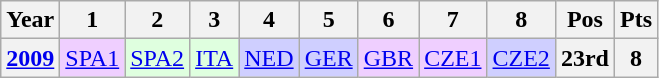<table class="wikitable" style="text-align:center">
<tr>
<th>Year</th>
<th>1</th>
<th>2</th>
<th>3</th>
<th>4</th>
<th>5</th>
<th>6</th>
<th>7</th>
<th>8</th>
<th>Pos</th>
<th>Pts</th>
</tr>
<tr>
<th><a href='#'>2009</a></th>
<td style="background:#efcfff;"><a href='#'>SPA1</a><br></td>
<td style="background:#dfffdf;"><a href='#'>SPA2</a><br></td>
<td style="background:#dfffdf;"><a href='#'>ITA</a><br></td>
<td style="background:#cfcfff;"><a href='#'>NED</a><br></td>
<td style="background:#cfcfff;"><a href='#'>GER</a><br></td>
<td style="background:#efcfff;"><a href='#'>GBR</a><br></td>
<td style="background:#efcfff;"><a href='#'>CZE1</a><br></td>
<td style="background:#cfcfff;"><a href='#'>CZE2</a><br></td>
<th>23rd</th>
<th>8</th>
</tr>
</table>
